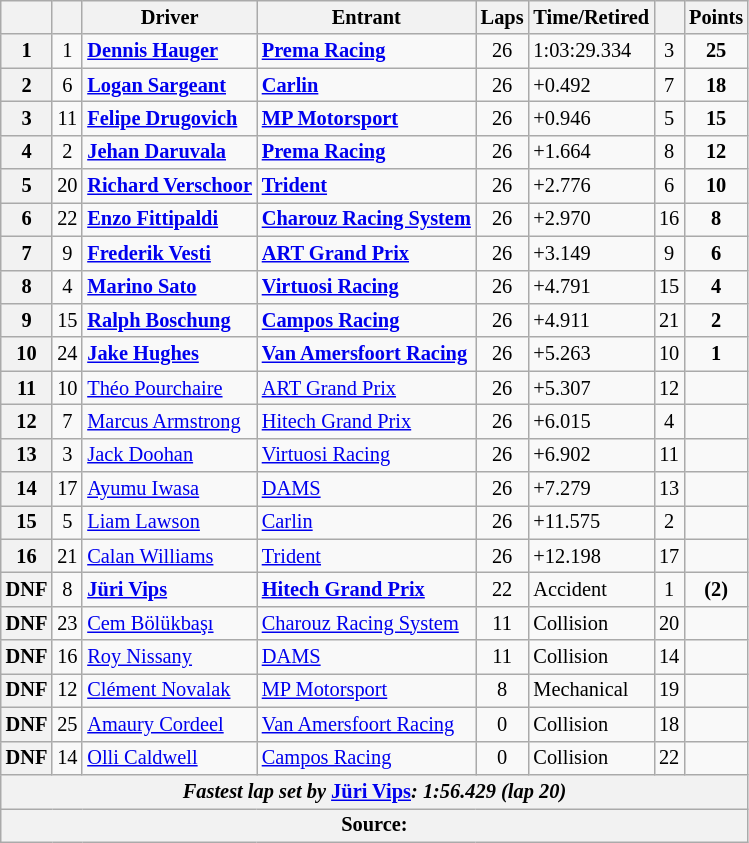<table class="wikitable" style="font-size:85%">
<tr>
<th scope="col"></th>
<th scope="col"></th>
<th scope="col">Driver</th>
<th scope="col">Entrant</th>
<th scope="col">Laps</th>
<th scope="col">Time/Retired</th>
<th scope="col"></th>
<th scope="col">Points</th>
</tr>
<tr>
<th>1</th>
<td align="center">1</td>
<td> <strong><a href='#'>Dennis Hauger</a></strong></td>
<td><strong><a href='#'>Prema Racing</a></strong></td>
<td align="center">26</td>
<td>1:03:29.334</td>
<td align="center">3</td>
<td align="center"><strong>25</strong></td>
</tr>
<tr>
<th>2</th>
<td align="center">6</td>
<td> <strong><a href='#'>Logan Sargeant</a></strong></td>
<td><strong><a href='#'>Carlin</a></strong></td>
<td align="center">26</td>
<td>+0.492</td>
<td align="center">7</td>
<td align="center"><strong>18</strong></td>
</tr>
<tr>
<th>3</th>
<td align="center">11</td>
<td> <strong><a href='#'>Felipe Drugovich</a></strong></td>
<td><strong><a href='#'>MP Motorsport</a></strong></td>
<td align="center">26</td>
<td>+0.946</td>
<td align="center">5</td>
<td align="center"><strong>15</strong></td>
</tr>
<tr>
<th>4</th>
<td align="center">2</td>
<td> <strong><a href='#'>Jehan Daruvala</a></strong></td>
<td><strong><a href='#'>Prema Racing</a></strong></td>
<td align="center">26</td>
<td>+1.664</td>
<td align="center">8</td>
<td align="center"><strong>12</strong></td>
</tr>
<tr>
<th>5</th>
<td align="center">20</td>
<td> <strong><a href='#'>Richard Verschoor</a></strong></td>
<td><strong><a href='#'>Trident</a></strong></td>
<td align="center">26</td>
<td>+2.776</td>
<td align="center">6</td>
<td align="center"><strong>10</strong></td>
</tr>
<tr>
<th>6</th>
<td align="center">22</td>
<td> <strong><a href='#'>Enzo Fittipaldi</a></strong></td>
<td><strong><a href='#'>Charouz Racing System</a></strong></td>
<td align="center">26</td>
<td>+2.970</td>
<td align="center">16</td>
<td align="center"><strong>8</strong></td>
</tr>
<tr>
<th>7</th>
<td align="center">9</td>
<td> <strong><a href='#'>Frederik Vesti</a></strong></td>
<td><strong><a href='#'>ART Grand Prix</a></strong></td>
<td align="center">26</td>
<td>+3.149</td>
<td align="center">9</td>
<td align="center"><strong>6</strong></td>
</tr>
<tr>
<th>8</th>
<td align="center">4</td>
<td> <strong><a href='#'>Marino Sato</a></strong></td>
<td><strong><a href='#'>Virtuosi Racing</a></strong></td>
<td align="center">26</td>
<td>+4.791</td>
<td align="center">15</td>
<td align="center"><strong>4</strong></td>
</tr>
<tr>
<th>9</th>
<td align="center">15</td>
<td> <strong><a href='#'>Ralph Boschung</a></strong></td>
<td><strong><a href='#'>Campos Racing</a></strong></td>
<td align="center">26</td>
<td>+4.911</td>
<td align="center">21</td>
<td align="center"><strong>2</strong></td>
</tr>
<tr>
<th>10</th>
<td align="center">24</td>
<td> <strong><a href='#'>Jake Hughes</a></strong></td>
<td><strong><a href='#'>Van Amersfoort Racing</a></strong></td>
<td align="center">26</td>
<td>+5.263</td>
<td align="center">10</td>
<td align="center"><strong>1</strong></td>
</tr>
<tr>
<th>11</th>
<td align="center">10</td>
<td> <a href='#'>Théo Pourchaire</a></td>
<td><a href='#'>ART Grand Prix</a></td>
<td align="center">26</td>
<td>+5.307</td>
<td align="center">12</td>
<td align="center"></td>
</tr>
<tr>
<th>12</th>
<td align="center">7</td>
<td> <a href='#'>Marcus Armstrong</a></td>
<td><a href='#'>Hitech Grand Prix</a></td>
<td align="center">26</td>
<td>+6.015</td>
<td align="center">4</td>
<td align="center"></td>
</tr>
<tr>
<th>13</th>
<td align="center">3</td>
<td> <a href='#'>Jack Doohan</a></td>
<td><a href='#'>Virtuosi Racing</a></td>
<td align="center">26</td>
<td>+6.902</td>
<td align="center">11</td>
<td align="center"></td>
</tr>
<tr>
<th>14</th>
<td align="center">17</td>
<td> <a href='#'>Ayumu Iwasa</a></td>
<td><a href='#'>DAMS</a></td>
<td align="center">26</td>
<td>+7.279</td>
<td align="center">13</td>
<td align="center"></td>
</tr>
<tr>
<th>15</th>
<td align="center">5</td>
<td> <a href='#'>Liam Lawson</a></td>
<td><a href='#'>Carlin</a></td>
<td align="center">26</td>
<td>+11.575</td>
<td align="center">2</td>
<td align="center"></td>
</tr>
<tr>
<th>16</th>
<td align="center">21</td>
<td> <a href='#'>Calan Williams</a></td>
<td><a href='#'>Trident</a></td>
<td align="center">26</td>
<td>+12.198</td>
<td align="center">17</td>
<td align="center"></td>
</tr>
<tr>
<th>DNF</th>
<td align="center">8</td>
<td> <strong><a href='#'>Jüri Vips</a></strong></td>
<td><strong><a href='#'>Hitech Grand Prix</a></strong></td>
<td align="center">22</td>
<td>Accident</td>
<td align="center">1</td>
<td align="center"><strong>(2)</strong></td>
</tr>
<tr>
<th>DNF</th>
<td align="center">23</td>
<td> <a href='#'>Cem Bölükbaşı</a></td>
<td><a href='#'>Charouz Racing System</a></td>
<td align="center">11</td>
<td>Collision</td>
<td align="center">20</td>
<td align="center"></td>
</tr>
<tr>
<th>DNF</th>
<td align="center">16</td>
<td> <a href='#'>Roy Nissany</a></td>
<td><a href='#'>DAMS</a></td>
<td align="center">11</td>
<td>Collision</td>
<td align="center">14</td>
<td align="center"></td>
</tr>
<tr>
<th>DNF</th>
<td align="center">12</td>
<td> <a href='#'>Clément Novalak</a></td>
<td><a href='#'>MP Motorsport</a></td>
<td align="center">8</td>
<td>Mechanical</td>
<td align="center">19</td>
<td align="center"></td>
</tr>
<tr>
<th>DNF</th>
<td align="center">25</td>
<td> <a href='#'>Amaury Cordeel</a></td>
<td><a href='#'>Van Amersfoort Racing</a></td>
<td align="center">0</td>
<td>Collision</td>
<td align="center">18</td>
<td align="center"></td>
</tr>
<tr>
<th>DNF</th>
<td align="center">14</td>
<td> <a href='#'>Olli Caldwell</a></td>
<td><a href='#'>Campos Racing</a></td>
<td align="center">0</td>
<td>Collision</td>
<td align="center">22</td>
<td align="center"></td>
</tr>
<tr>
<th colspan="8"><em>Fastest lap set by</em>  <a href='#'>Jüri Vips</a><em>: 1:56.429 (lap 20)</em></th>
</tr>
<tr>
<th colspan="8">Source:</th>
</tr>
</table>
